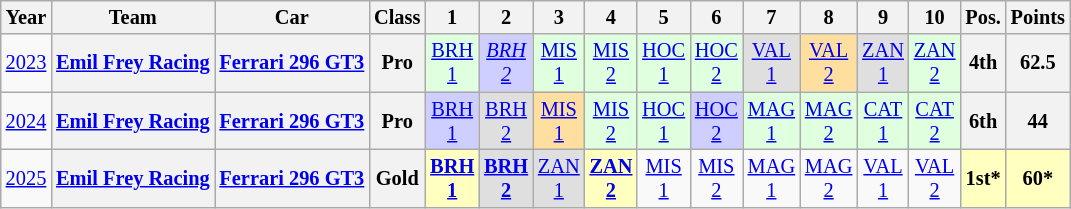<table class="wikitable" border="1" style="text-align:center; font-size:85%;">
<tr>
<th>Year</th>
<th>Team</th>
<th>Car</th>
<th>Class</th>
<th>1</th>
<th>2</th>
<th>3</th>
<th>4</th>
<th>5</th>
<th>6</th>
<th>7</th>
<th>8</th>
<th>9</th>
<th>10</th>
<th>Pos.</th>
<th>Points</th>
</tr>
<tr>
<td><a href='#'>2023</a></td>
<th nowrap><a href='#'>Emil Frey Racing</a></th>
<th nowrap><a href='#'>Ferrari 296 GT3</a></th>
<th>Pro</th>
<td style="background:#DFFFDF;"><a href='#'>BRH<br>1</a><br></td>
<td style="background:#CFCFFF;"><em><a href='#'>BRH<br>2</a></em><br></td>
<td style="background:#DFFFDF;"><a href='#'>MIS<br>1</a><br></td>
<td style="background:#DFFFDF;"><a href='#'>MIS<br>2</a><br></td>
<td style="background:#DFFFDF;"><a href='#'>HOC<br>1</a><br></td>
<td style="background:#DFFFDF;"><a href='#'>HOC<br>2</a><br></td>
<td style="background:#DFDFDF;"><a href='#'>VAL<br>1</a><br></td>
<td style="background:#FFDF9F;"><a href='#'>VAL<br>2</a><br></td>
<td style="background:#DFDFDF;"><a href='#'>ZAN<br>1</a><br></td>
<td style="background:#DFFFDF;"><a href='#'>ZAN<br>2</a><br></td>
<th>4th</th>
<th>62.5</th>
</tr>
<tr>
<td><a href='#'>2024</a></td>
<th nowrap><a href='#'>Emil Frey Racing</a></th>
<th nowrap><a href='#'>Ferrari 296 GT3</a></th>
<th>Pro</th>
<td style="background:#CFCFFF;"><a href='#'>BRH<br>1</a><br></td>
<td style="background:#DFDFDF;"><a href='#'>BRH<br>2</a><br></td>
<td style="background:#FFDF9F;"><a href='#'>MIS<br>1</a><br></td>
<td style="background:#DFFFDF;"><a href='#'>MIS<br>2</a><br></td>
<td style="background:#DFFFDF;"><a href='#'>HOC<br>1</a><br></td>
<td style="background:#CFCFFF;"><a href='#'>HOC<br>2</a><br></td>
<td style="background:#DFFFDF;"><a href='#'>MAG<br>1</a><br></td>
<td style="background:#DFFFDF;"><a href='#'>MAG<br>2</a><br></td>
<td style="background:#DFFFDF;"><a href='#'>CAT<br>1</a><br></td>
<td style="background:#DFFFDF;"><a href='#'>CAT<br>2</a><br></td>
<th>6th</th>
<th>44</th>
</tr>
<tr>
<td><a href='#'>2025</a></td>
<th><a href='#'>Emil Frey Racing</a></th>
<th><a href='#'>Ferrari 296 GT3</a></th>
<th>Gold</th>
<td style="background:#FFFFBF;"><strong><a href='#'>BRH<br>1</a></strong><br></td>
<td style="background:#DFDFDF;"><strong><a href='#'>BRH<br>2</a></strong><br></td>
<td style="background:#DFDFDF;"><a href='#'>ZAN<br>1</a><br></td>
<td style="background:#FFFFBF;"><strong><a href='#'>ZAN<br>2</a></strong><br></td>
<td style="background:#;"><a href='#'>MIS<br>1</a><br></td>
<td style="background:#;"><a href='#'>MIS<br>2</a><br></td>
<td style="background:#;"><a href='#'>MAG<br>1</a><br></td>
<td style="background:#;"><a href='#'>MAG<br>2</a><br></td>
<td style="background:#;"><a href='#'>VAL<br>1</a><br></td>
<td style="background:#;"><a href='#'>VAL<br>2</a><br></td>
<th style="background:#FFFFBF;">1st*</th>
<th style="background:#FFFFBF;">60*</th>
</tr>
</table>
